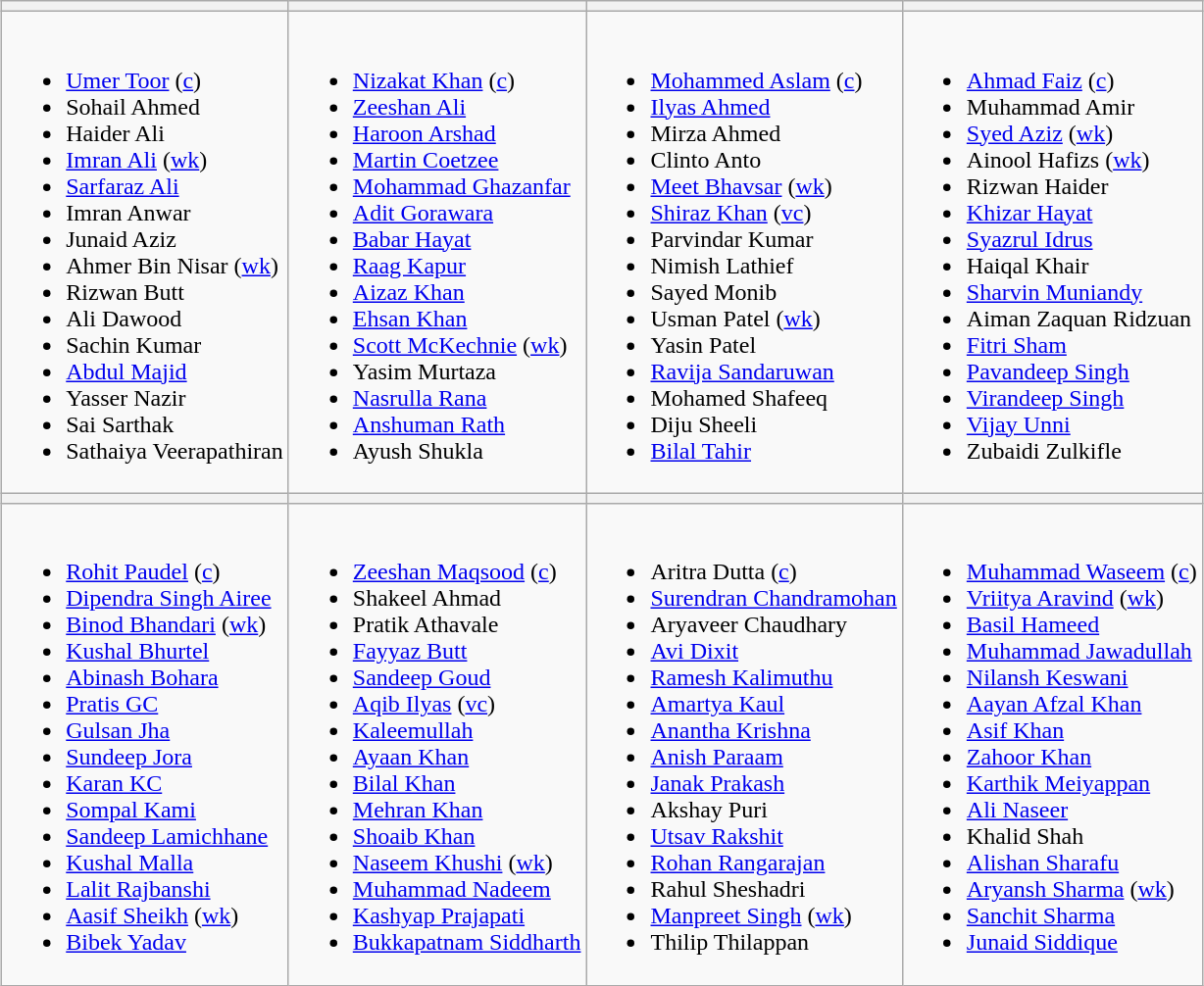<table class="wikitable" style="text-align:left; margin:auto">
<tr>
<th></th>
<th></th>
<th></th>
<th></th>
</tr>
<tr>
<td valign=top><br><ul><li><a href='#'>Umer Toor</a> (<a href='#'>c</a>)</li><li>Sohail Ahmed</li><li>Haider Ali</li><li><a href='#'>Imran Ali</a> (<a href='#'>wk</a>)</li><li><a href='#'>Sarfaraz Ali</a></li><li>Imran Anwar</li><li>Junaid Aziz</li><li>Ahmer Bin Nisar (<a href='#'>wk</a>)</li><li>Rizwan Butt</li><li>Ali Dawood</li><li>Sachin Kumar</li><li><a href='#'>Abdul Majid</a></li><li>Yasser Nazir</li><li>Sai Sarthak</li><li>Sathaiya Veerapathiran</li></ul></td>
<td valign=top><br><ul><li><a href='#'>Nizakat Khan</a> (<a href='#'>c</a>)</li><li><a href='#'>Zeeshan Ali</a></li><li><a href='#'>Haroon Arshad</a></li><li><a href='#'>Martin Coetzee</a></li><li><a href='#'>Mohammad Ghazanfar</a></li><li><a href='#'>Adit Gorawara</a></li><li><a href='#'>Babar Hayat</a></li><li><a href='#'>Raag Kapur</a></li><li><a href='#'>Aizaz Khan</a></li><li><a href='#'>Ehsan Khan</a></li><li><a href='#'>Scott McKechnie</a> (<a href='#'>wk</a>)</li><li>Yasim Murtaza</li><li><a href='#'>Nasrulla Rana</a></li><li><a href='#'>Anshuman Rath</a></li><li>Ayush Shukla</li></ul></td>
<td valign=top><br><ul><li><a href='#'>Mohammed Aslam</a> (<a href='#'>c</a>)</li><li><a href='#'>Ilyas Ahmed</a></li><li>Mirza Ahmed</li><li>Clinto Anto</li><li><a href='#'>Meet Bhavsar</a> (<a href='#'>wk</a>)</li><li><a href='#'>Shiraz Khan</a> (<a href='#'>vc</a>)</li><li>Parvindar Kumar</li><li>Nimish Lathief</li><li>Sayed Monib</li><li>Usman Patel (<a href='#'>wk</a>)</li><li>Yasin Patel</li><li><a href='#'>Ravija Sandaruwan</a></li><li>Mohamed Shafeeq</li><li>Diju Sheeli</li><li><a href='#'>Bilal Tahir</a></li></ul></td>
<td valign=top><br><ul><li><a href='#'>Ahmad Faiz</a> (<a href='#'>c</a>)</li><li>Muhammad Amir</li><li><a href='#'>Syed Aziz</a> (<a href='#'>wk</a>)</li><li>Ainool Hafizs (<a href='#'>wk</a>)</li><li>Rizwan Haider</li><li><a href='#'>Khizar Hayat</a></li><li><a href='#'>Syazrul Idrus</a></li><li>Haiqal Khair</li><li><a href='#'>Sharvin Muniandy</a></li><li>Aiman Zaquan Ridzuan</li><li><a href='#'>Fitri Sham</a></li><li><a href='#'>Pavandeep Singh</a></li><li><a href='#'>Virandeep Singh</a></li><li><a href='#'>Vijay Unni</a></li><li>Zubaidi Zulkifle</li></ul></td>
</tr>
<tr>
<th></th>
<th></th>
<th></th>
<th></th>
</tr>
<tr>
<td valign=top><br><ul><li><a href='#'>Rohit Paudel</a> (<a href='#'>c</a>)</li><li><a href='#'>Dipendra Singh Airee</a></li><li><a href='#'>Binod Bhandari</a> (<a href='#'>wk</a>)</li><li><a href='#'>Kushal Bhurtel</a></li><li><a href='#'>Abinash Bohara</a></li><li><a href='#'>Pratis GC</a></li><li><a href='#'>Gulsan Jha</a></li><li><a href='#'>Sundeep Jora</a></li><li><a href='#'>Karan KC</a></li><li><a href='#'>Sompal Kami</a></li><li><a href='#'>Sandeep Lamichhane</a></li><li><a href='#'>Kushal Malla</a></li><li><a href='#'>Lalit Rajbanshi</a></li><li><a href='#'>Aasif Sheikh</a> (<a href='#'>wk</a>)</li><li><a href='#'>Bibek Yadav</a></li></ul></td>
<td valign=top><br><ul><li><a href='#'>Zeeshan Maqsood</a> (<a href='#'>c</a>)</li><li>Shakeel Ahmad</li><li>Pratik Athavale</li><li><a href='#'>Fayyaz Butt</a></li><li><a href='#'>Sandeep Goud</a></li><li><a href='#'>Aqib Ilyas</a> (<a href='#'>vc</a>)</li><li><a href='#'>Kaleemullah</a></li><li><a href='#'>Ayaan Khan</a></li><li><a href='#'>Bilal Khan</a></li><li><a href='#'>Mehran Khan</a></li><li><a href='#'>Shoaib Khan</a></li><li><a href='#'>Naseem Khushi</a> (<a href='#'>wk</a>)</li><li><a href='#'>Muhammad Nadeem</a></li><li><a href='#'>Kashyap Prajapati</a></li><li><a href='#'>Bukkapatnam Siddharth</a></li></ul></td>
<td valign=top><br><ul><li>Aritra Dutta (<a href='#'>c</a>)</li><li><a href='#'>Surendran Chandramohan</a></li><li>Aryaveer Chaudhary</li><li><a href='#'>Avi Dixit</a></li><li><a href='#'>Ramesh Kalimuthu</a></li><li><a href='#'>Amartya Kaul</a></li><li><a href='#'>Anantha Krishna</a></li><li><a href='#'>Anish Paraam</a></li><li><a href='#'>Janak Prakash</a></li><li>Akshay Puri</li><li><a href='#'>Utsav Rakshit</a></li><li><a href='#'>Rohan Rangarajan</a></li><li>Rahul Sheshadri</li><li><a href='#'>Manpreet Singh</a> (<a href='#'>wk</a>)</li><li>Thilip Thilappan</li></ul></td>
<td valign=top><br><ul><li><a href='#'>Muhammad Waseem</a> (<a href='#'>c</a>)</li><li><a href='#'>Vriitya Aravind</a> (<a href='#'>wk</a>)</li><li><a href='#'>Basil Hameed</a></li><li><a href='#'>Muhammad Jawadullah</a></li><li><a href='#'>Nilansh Keswani</a></li><li><a href='#'>Aayan Afzal Khan</a></li><li><a href='#'>Asif Khan</a></li><li><a href='#'>Zahoor Khan</a></li><li><a href='#'>Karthik Meiyappan</a></li><li><a href='#'>Ali Naseer</a></li><li>Khalid Shah</li><li><a href='#'>Alishan Sharafu</a></li><li><a href='#'>Aryansh Sharma</a> (<a href='#'>wk</a>)</li><li><a href='#'>Sanchit Sharma</a></li><li><a href='#'>Junaid Siddique</a></li></ul></td>
</tr>
</table>
